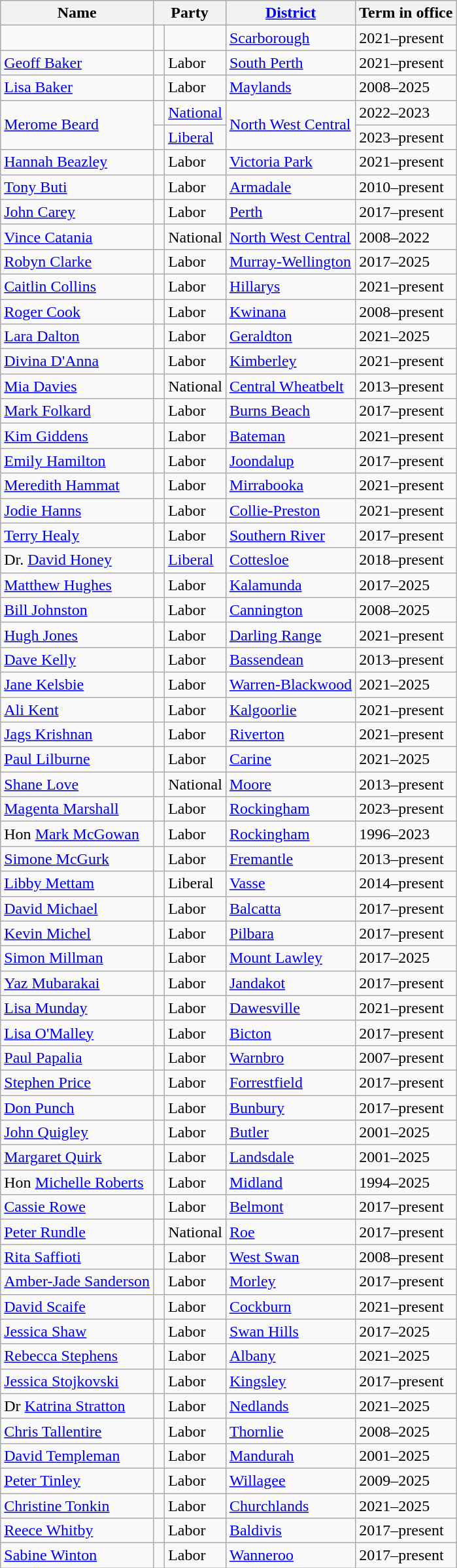<table class="wikitable sortable">
<tr>
<th><strong>Name</strong></th>
<th colspan=2><strong>Party</strong></th>
<th><strong><a href='#'>District</a></strong></th>
<th><strong>Term in office</strong></th>
</tr>
<tr>
<td></td>
<td> </td>
<td></td>
<td><a href='#'>Scarborough</a></td>
<td>2021–present</td>
</tr>
<tr>
<td><a href='#'>Geoff Baker</a></td>
<td> </td>
<td>Labor</td>
<td><a href='#'>South Perth</a></td>
<td>2021–present</td>
</tr>
<tr>
<td><a href='#'>Lisa Baker</a></td>
<td> </td>
<td>Labor</td>
<td><a href='#'>Maylands</a></td>
<td>2008–2025</td>
</tr>
<tr>
<td rowspan="2"><a href='#'>Merome Beard</a></td>
<td> </td>
<td><a href='#'>National</a></td>
<td rowspan="2"><a href='#'>North West Central</a></td>
<td>2022–2023</td>
</tr>
<tr>
<td> </td>
<td><a href='#'>Liberal</a></td>
<td>2023–present</td>
</tr>
<tr>
<td><a href='#'>Hannah Beazley</a></td>
<td> </td>
<td>Labor</td>
<td><a href='#'>Victoria Park</a></td>
<td>2021–present</td>
</tr>
<tr>
<td><a href='#'>Tony Buti</a></td>
<td> </td>
<td>Labor</td>
<td><a href='#'>Armadale</a></td>
<td>2010–present</td>
</tr>
<tr>
<td><a href='#'>John Carey</a></td>
<td> </td>
<td>Labor</td>
<td><a href='#'>Perth</a></td>
<td>2017–present</td>
</tr>
<tr>
<td><a href='#'>Vince Catania</a></td>
<td> </td>
<td>National</td>
<td><a href='#'>North West Central</a></td>
<td>2008–2022</td>
</tr>
<tr>
<td><a href='#'>Robyn Clarke</a></td>
<td> </td>
<td>Labor</td>
<td><a href='#'>Murray-Wellington</a></td>
<td>2017–2025</td>
</tr>
<tr>
<td><a href='#'>Caitlin Collins</a></td>
<td> </td>
<td>Labor</td>
<td><a href='#'>Hillarys</a></td>
<td>2021–present</td>
</tr>
<tr>
<td><a href='#'>Roger Cook</a></td>
<td> </td>
<td>Labor</td>
<td><a href='#'>Kwinana</a></td>
<td>2008–present</td>
</tr>
<tr>
<td><a href='#'>Lara Dalton</a></td>
<td> </td>
<td>Labor</td>
<td><a href='#'>Geraldton</a></td>
<td>2021–2025</td>
</tr>
<tr>
<td><a href='#'>Divina D'Anna</a></td>
<td> </td>
<td>Labor</td>
<td><a href='#'>Kimberley</a></td>
<td>2021–present</td>
</tr>
<tr>
<td><a href='#'>Mia Davies</a></td>
<td> </td>
<td>National</td>
<td><a href='#'>Central Wheatbelt</a></td>
<td>2013–present</td>
</tr>
<tr>
<td><a href='#'>Mark Folkard</a></td>
<td> </td>
<td>Labor</td>
<td><a href='#'>Burns Beach</a></td>
<td>2017–present</td>
</tr>
<tr>
<td><a href='#'>Kim Giddens</a></td>
<td> </td>
<td>Labor</td>
<td><a href='#'>Bateman</a></td>
<td>2021–present</td>
</tr>
<tr>
<td><a href='#'>Emily Hamilton</a></td>
<td> </td>
<td>Labor</td>
<td><a href='#'>Joondalup</a></td>
<td>2017–present</td>
</tr>
<tr>
<td><a href='#'>Meredith Hammat</a></td>
<td> </td>
<td>Labor</td>
<td><a href='#'>Mirrabooka</a></td>
<td>2021–present</td>
</tr>
<tr>
<td><a href='#'>Jodie Hanns</a></td>
<td> </td>
<td>Labor</td>
<td><a href='#'>Collie-Preston</a></td>
<td>2021–present</td>
</tr>
<tr>
<td><a href='#'>Terry Healy</a></td>
<td> </td>
<td>Labor</td>
<td><a href='#'>Southern River</a></td>
<td>2017–present</td>
</tr>
<tr>
<td>Dr. <a href='#'>David Honey</a></td>
<td> </td>
<td><a href='#'>Liberal</a></td>
<td><a href='#'>Cottesloe</a></td>
<td>2018–present</td>
</tr>
<tr>
<td><a href='#'>Matthew Hughes</a></td>
<td> </td>
<td>Labor</td>
<td><a href='#'>Kalamunda</a></td>
<td>2017–2025</td>
</tr>
<tr>
<td><a href='#'>Bill Johnston</a></td>
<td> </td>
<td>Labor</td>
<td><a href='#'>Cannington</a></td>
<td>2008–2025</td>
</tr>
<tr>
<td><a href='#'>Hugh Jones</a></td>
<td> </td>
<td>Labor</td>
<td><a href='#'>Darling Range</a></td>
<td>2021–present</td>
</tr>
<tr>
<td><a href='#'>Dave Kelly</a></td>
<td> </td>
<td>Labor</td>
<td><a href='#'>Bassendean</a></td>
<td>2013–present</td>
</tr>
<tr>
<td><a href='#'>Jane Kelsbie</a></td>
<td> </td>
<td>Labor</td>
<td><a href='#'>Warren-Blackwood</a></td>
<td>2021–2025</td>
</tr>
<tr>
<td><a href='#'>Ali Kent</a></td>
<td> </td>
<td>Labor</td>
<td><a href='#'>Kalgoorlie</a></td>
<td>2021–present</td>
</tr>
<tr>
<td><a href='#'>Jags Krishnan</a></td>
<td> </td>
<td>Labor</td>
<td><a href='#'>Riverton</a></td>
<td>2021–present</td>
</tr>
<tr>
<td><a href='#'>Paul Lilburne</a></td>
<td> </td>
<td>Labor</td>
<td><a href='#'>Carine</a></td>
<td>2021–2025</td>
</tr>
<tr>
<td><a href='#'>Shane Love</a></td>
<td> </td>
<td>National</td>
<td><a href='#'>Moore</a></td>
<td>2013–present</td>
</tr>
<tr>
<td><a href='#'>Magenta Marshall</a></td>
<td> </td>
<td>Labor</td>
<td><a href='#'>Rockingham</a></td>
<td>2023–present</td>
</tr>
<tr>
<td>Hon <a href='#'>Mark McGowan</a></td>
<td> </td>
<td>Labor</td>
<td><a href='#'>Rockingham</a></td>
<td>1996–2023</td>
</tr>
<tr>
<td><a href='#'>Simone McGurk</a></td>
<td> </td>
<td>Labor</td>
<td><a href='#'>Fremantle</a></td>
<td>2013–present</td>
</tr>
<tr>
<td><a href='#'>Libby Mettam</a></td>
<td> </td>
<td>Liberal</td>
<td><a href='#'>Vasse</a></td>
<td>2014–present</td>
</tr>
<tr>
<td><a href='#'>David Michael</a></td>
<td> </td>
<td>Labor</td>
<td><a href='#'>Balcatta</a></td>
<td>2017–present</td>
</tr>
<tr>
<td><a href='#'>Kevin Michel</a></td>
<td> </td>
<td>Labor</td>
<td><a href='#'>Pilbara</a></td>
<td>2017–present</td>
</tr>
<tr>
<td><a href='#'>Simon Millman</a></td>
<td> </td>
<td>Labor</td>
<td><a href='#'>Mount Lawley</a></td>
<td>2017–2025</td>
</tr>
<tr>
<td><a href='#'>Yaz Mubarakai</a></td>
<td> </td>
<td>Labor</td>
<td><a href='#'>Jandakot</a></td>
<td>2017–present</td>
</tr>
<tr>
<td><a href='#'>Lisa Munday</a></td>
<td> </td>
<td>Labor</td>
<td><a href='#'>Dawesville</a></td>
<td>2021–present</td>
</tr>
<tr>
<td><a href='#'>Lisa O'Malley</a></td>
<td> </td>
<td>Labor</td>
<td><a href='#'>Bicton</a></td>
<td>2017–present</td>
</tr>
<tr>
<td><a href='#'>Paul Papalia</a></td>
<td> </td>
<td>Labor</td>
<td><a href='#'>Warnbro</a></td>
<td>2007–present</td>
</tr>
<tr>
<td><a href='#'>Stephen Price</a></td>
<td> </td>
<td>Labor</td>
<td><a href='#'>Forrestfield</a></td>
<td>2017–present</td>
</tr>
<tr>
<td><a href='#'>Don Punch</a></td>
<td> </td>
<td>Labor</td>
<td><a href='#'>Bunbury</a></td>
<td>2017–present</td>
</tr>
<tr>
<td><a href='#'>John Quigley</a></td>
<td> </td>
<td>Labor</td>
<td><a href='#'>Butler</a></td>
<td>2001–2025</td>
</tr>
<tr>
<td><a href='#'>Margaret Quirk</a></td>
<td> </td>
<td>Labor</td>
<td><a href='#'>Landsdale</a></td>
<td>2001–2025</td>
</tr>
<tr>
<td>Hon <a href='#'>Michelle Roberts</a></td>
<td> </td>
<td>Labor</td>
<td><a href='#'>Midland</a></td>
<td>1994–2025</td>
</tr>
<tr>
<td><a href='#'>Cassie Rowe</a></td>
<td> </td>
<td>Labor</td>
<td><a href='#'>Belmont</a></td>
<td>2017–present</td>
</tr>
<tr>
<td><a href='#'>Peter Rundle</a></td>
<td> </td>
<td>National</td>
<td><a href='#'>Roe</a></td>
<td>2017–present</td>
</tr>
<tr>
<td><a href='#'>Rita Saffioti</a></td>
<td> </td>
<td>Labor</td>
<td><a href='#'>West Swan</a></td>
<td>2008–present</td>
</tr>
<tr>
<td><a href='#'>Amber-Jade Sanderson</a></td>
<td> </td>
<td>Labor</td>
<td><a href='#'>Morley</a></td>
<td>2017–present</td>
</tr>
<tr>
<td><a href='#'>David Scaife</a></td>
<td> </td>
<td>Labor</td>
<td><a href='#'>Cockburn</a></td>
<td>2021–present</td>
</tr>
<tr>
<td><a href='#'>Jessica Shaw</a></td>
<td> </td>
<td>Labor</td>
<td><a href='#'>Swan Hills</a></td>
<td>2017–2025</td>
</tr>
<tr>
<td><a href='#'>Rebecca Stephens</a></td>
<td> </td>
<td>Labor</td>
<td><a href='#'>Albany</a></td>
<td>2021–2025</td>
</tr>
<tr>
<td><a href='#'>Jessica Stojkovski</a></td>
<td> </td>
<td>Labor</td>
<td><a href='#'>Kingsley</a></td>
<td>2017–present</td>
</tr>
<tr>
<td>Dr <a href='#'>Katrina Stratton</a></td>
<td> </td>
<td>Labor</td>
<td><a href='#'>Nedlands</a></td>
<td>2021–2025</td>
</tr>
<tr>
<td><a href='#'>Chris Tallentire</a></td>
<td> </td>
<td>Labor</td>
<td><a href='#'>Thornlie</a></td>
<td>2008–2025</td>
</tr>
<tr>
<td><a href='#'>David Templeman</a></td>
<td> </td>
<td>Labor</td>
<td><a href='#'>Mandurah</a></td>
<td>2001–2025</td>
</tr>
<tr>
<td><a href='#'>Peter Tinley</a></td>
<td> </td>
<td>Labor</td>
<td><a href='#'>Willagee</a></td>
<td>2009–2025</td>
</tr>
<tr>
<td><a href='#'>Christine Tonkin</a></td>
<td> </td>
<td>Labor</td>
<td><a href='#'>Churchlands</a></td>
<td>2021–2025</td>
</tr>
<tr>
<td><a href='#'>Reece Whitby</a></td>
<td> </td>
<td>Labor</td>
<td><a href='#'>Baldivis</a></td>
<td>2017–present</td>
</tr>
<tr>
<td><a href='#'>Sabine Winton</a></td>
<td> </td>
<td>Labor</td>
<td><a href='#'>Wanneroo</a></td>
<td>2017–present</td>
</tr>
</table>
